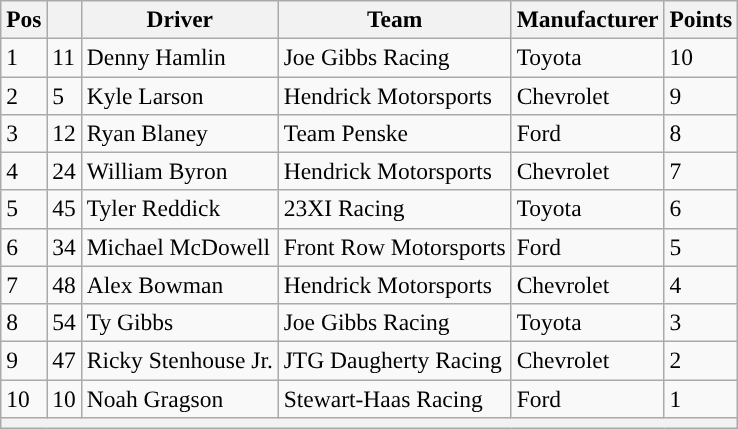<table class="wikitable" style="font-size:98%">
<tr>
<th>Pos</th>
<th></th>
<th>Driver</th>
<th>Team</th>
<th>Manufacturer</th>
<th>Points</th>
</tr>
<tr>
<td>1</td>
<td>11</td>
<td>Denny Hamlin</td>
<td>Joe Gibbs Racing</td>
<td>Toyota</td>
<td>10</td>
</tr>
<tr>
<td>2</td>
<td>5</td>
<td>Kyle Larson</td>
<td>Hendrick Motorsports</td>
<td>Chevrolet</td>
<td>9</td>
</tr>
<tr>
<td>3</td>
<td>12</td>
<td>Ryan Blaney</td>
<td>Team Penske</td>
<td>Ford</td>
<td>8</td>
</tr>
<tr>
<td>4</td>
<td>24</td>
<td>William Byron</td>
<td>Hendrick Motorsports</td>
<td>Chevrolet</td>
<td>7</td>
</tr>
<tr>
<td>5</td>
<td>45</td>
<td>Tyler Reddick</td>
<td>23XI Racing</td>
<td>Toyota</td>
<td>6</td>
</tr>
<tr>
<td>6</td>
<td>34</td>
<td>Michael McDowell</td>
<td>Front Row Motorsports</td>
<td>Ford</td>
<td>5</td>
</tr>
<tr>
<td>7</td>
<td>48</td>
<td>Alex Bowman</td>
<td>Hendrick Motorsports</td>
<td>Chevrolet</td>
<td>4</td>
</tr>
<tr>
<td>8</td>
<td>54</td>
<td>Ty Gibbs</td>
<td>Joe Gibbs Racing</td>
<td>Toyota</td>
<td>3</td>
</tr>
<tr>
<td>9</td>
<td>47</td>
<td>Ricky Stenhouse Jr.</td>
<td>JTG Daugherty Racing</td>
<td>Chevrolet</td>
<td>2</td>
</tr>
<tr>
<td>10</td>
<td>10</td>
<td>Noah Gragson</td>
<td>Stewart-Haas Racing</td>
<td>Ford</td>
<td>1</td>
</tr>
<tr>
<th colspan="6"></th>
</tr>
</table>
